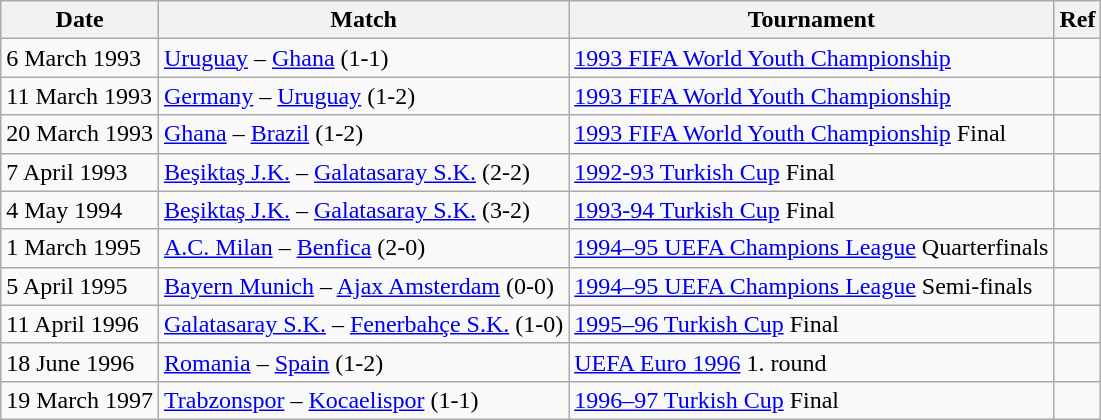<table class="wikitable">
<tr>
<th>Date</th>
<th>Match</th>
<th>Tournament</th>
<th>Ref</th>
</tr>
<tr>
<td>6 March 1993</td>
<td><a href='#'>Uruguay</a> – <a href='#'>Ghana</a> (1-1)</td>
<td><a href='#'>1993 FIFA World Youth Championship</a></td>
<td></td>
</tr>
<tr>
<td>11 March 1993</td>
<td><a href='#'>Germany</a> – <a href='#'>Uruguay</a> (1-2)</td>
<td><a href='#'>1993 FIFA World Youth Championship</a></td>
<td></td>
</tr>
<tr>
<td>20 March 1993</td>
<td><a href='#'>Ghana</a> – <a href='#'>Brazil</a> (1-2)</td>
<td><a href='#'>1993 FIFA World Youth Championship</a> Final</td>
<td></td>
</tr>
<tr>
<td>7 April 1993</td>
<td><a href='#'>Beşiktaş J.K.</a> – <a href='#'>Galatasaray S.K.</a> (2-2)</td>
<td><a href='#'>1992-93 Turkish Cup</a> Final</td>
<td></td>
</tr>
<tr>
<td>4 May 1994</td>
<td><a href='#'>Beşiktaş J.K.</a> – <a href='#'>Galatasaray S.K.</a> (3-2)</td>
<td><a href='#'>1993-94 Turkish Cup</a> Final</td>
<td></td>
</tr>
<tr>
<td>1 March 1995</td>
<td><a href='#'>A.C. Milan</a> – <a href='#'>Benfica</a> (2-0)</td>
<td><a href='#'>1994–95 UEFA Champions League</a> Quarterfinals</td>
<td></td>
</tr>
<tr>
<td>5 April 1995</td>
<td><a href='#'>Bayern Munich</a> – <a href='#'>Ajax Amsterdam</a> (0-0)</td>
<td><a href='#'>1994–95 UEFA Champions League</a> Semi-finals</td>
<td></td>
</tr>
<tr>
<td>11 April 1996</td>
<td><a href='#'>Galatasaray S.K.</a> – <a href='#'>Fenerbahçe S.K.</a> (1-0)</td>
<td><a href='#'>1995–96 Turkish Cup</a> Final</td>
<td></td>
</tr>
<tr>
<td>18 June 1996</td>
<td><a href='#'>Romania</a> – <a href='#'>Spain</a> (1-2)</td>
<td><a href='#'>UEFA Euro 1996</a> 1. round</td>
<td></td>
</tr>
<tr>
<td>19 March 1997</td>
<td><a href='#'>Trabzonspor</a> – <a href='#'>Kocaelispor</a> (1-1)</td>
<td><a href='#'>1996–97 Turkish Cup</a> Final</td>
<td></td>
</tr>
</table>
